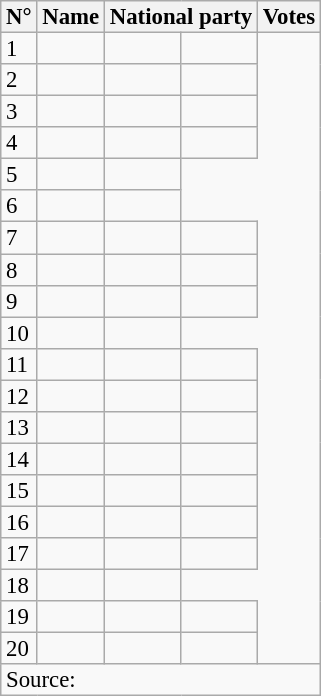<table class="wikitable sortable" style="font-size:95%;line-height:14px;">
<tr>
<th>N°</th>
<th>Name</th>
<th colspan="2">National party</th>
<th>Votes</th>
</tr>
<tr>
<td>1</td>
<td></td>
<td></td>
<td></td>
</tr>
<tr>
<td>2</td>
<td></td>
<td></td>
<td></td>
</tr>
<tr>
<td>3</td>
<td></td>
<td></td>
<td></td>
</tr>
<tr>
<td>4</td>
<td></td>
<td></td>
<td></td>
</tr>
<tr>
<td>5</td>
<td></td>
<td></td>
</tr>
<tr>
<td>6</td>
<td></td>
<td></td>
</tr>
<tr>
<td>7</td>
<td></td>
<td></td>
<td></td>
</tr>
<tr>
<td>8</td>
<td></td>
<td></td>
<td></td>
</tr>
<tr>
<td>9</td>
<td></td>
<td></td>
<td></td>
</tr>
<tr>
<td>10</td>
<td></td>
<td></td>
</tr>
<tr>
<td>11</td>
<td></td>
<td></td>
<td></td>
</tr>
<tr>
<td>12</td>
<td></td>
<td></td>
<td></td>
</tr>
<tr>
<td>13</td>
<td></td>
<td></td>
<td></td>
</tr>
<tr>
<td>14</td>
<td></td>
<td></td>
<td></td>
</tr>
<tr>
<td>15</td>
<td></td>
<td></td>
<td></td>
</tr>
<tr>
<td>16</td>
<td></td>
<td></td>
<td></td>
</tr>
<tr>
<td>17</td>
<td></td>
<td></td>
<td></td>
</tr>
<tr>
<td>18</td>
<td></td>
<td></td>
</tr>
<tr>
<td>19</td>
<td></td>
<td></td>
<td></td>
</tr>
<tr>
<td>20</td>
<td></td>
<td></td>
<td></td>
</tr>
<tr>
<td colspan="5">Source: </td>
</tr>
</table>
